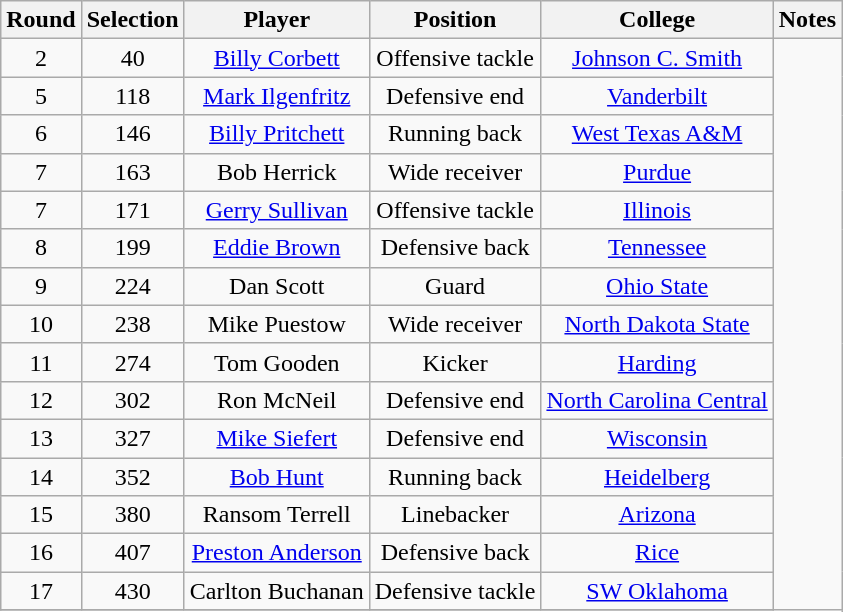<table class="wikitable" style="text-align:center">
<tr>
<th>Round</th>
<th>Selection</th>
<th>Player</th>
<th>Position</th>
<th>College</th>
<th>Notes</th>
</tr>
<tr>
<td>2</td>
<td>40</td>
<td><a href='#'>Billy Corbett</a></td>
<td>Offensive tackle</td>
<td><a href='#'>Johnson C. Smith</a></td>
</tr>
<tr align="center" bgcolor="">
<td>5</td>
<td>118</td>
<td><a href='#'>Mark Ilgenfritz</a></td>
<td>Defensive end</td>
<td><a href='#'>Vanderbilt</a></td>
</tr>
<tr align="center" bgcolor="">
<td>6</td>
<td>146</td>
<td><a href='#'>Billy Pritchett</a></td>
<td>Running back</td>
<td><a href='#'>West Texas A&M</a></td>
</tr>
<tr align="center" bgcolor="">
<td>7</td>
<td>163</td>
<td>Bob Herrick</td>
<td>Wide receiver</td>
<td><a href='#'>Purdue</a></td>
</tr>
<tr align="center" bgcolor="">
<td>7</td>
<td>171</td>
<td><a href='#'>Gerry Sullivan</a></td>
<td>Offensive tackle</td>
<td><a href='#'>Illinois</a></td>
</tr>
<tr align="center" bgcolor="">
<td>8</td>
<td>199</td>
<td><a href='#'>Eddie Brown</a></td>
<td>Defensive back</td>
<td><a href='#'>Tennessee</a></td>
</tr>
<tr align="center" bgcolor="">
<td>9</td>
<td>224</td>
<td>Dan Scott</td>
<td>Guard</td>
<td><a href='#'>Ohio State</a></td>
</tr>
<tr align="center" bgcolor="">
<td>10</td>
<td>238</td>
<td>Mike Puestow</td>
<td>Wide receiver</td>
<td><a href='#'>North Dakota State</a></td>
</tr>
<tr align="center" bgcolor="">
<td>11</td>
<td>274</td>
<td>Tom Gooden</td>
<td>Kicker</td>
<td><a href='#'>Harding</a></td>
</tr>
<tr align="center" bgcolor="">
<td>12</td>
<td>302</td>
<td>Ron McNeil</td>
<td>Defensive end</td>
<td><a href='#'>North Carolina Central</a></td>
</tr>
<tr align="center" bgcolor="">
<td>13</td>
<td>327</td>
<td><a href='#'>Mike Siefert</a></td>
<td>Defensive end</td>
<td><a href='#'>Wisconsin</a></td>
</tr>
<tr align="center" bgcolor="">
<td>14</td>
<td>352</td>
<td><a href='#'>Bob Hunt</a></td>
<td>Running back</td>
<td><a href='#'>Heidelberg</a></td>
</tr>
<tr align="center" bgcolor="">
<td>15</td>
<td>380</td>
<td>Ransom Terrell</td>
<td>Linebacker</td>
<td><a href='#'>Arizona</a></td>
</tr>
<tr align="center" bgcolor="">
<td>16</td>
<td>407</td>
<td><a href='#'>Preston Anderson</a></td>
<td>Defensive back</td>
<td><a href='#'>Rice</a></td>
</tr>
<tr align="center" bgcolor="">
<td>17</td>
<td>430</td>
<td>Carlton Buchanan</td>
<td>Defensive tackle</td>
<td><a href='#'>SW Oklahoma</a></td>
</tr>
<tr align="center" bgcolor="">
</tr>
</table>
